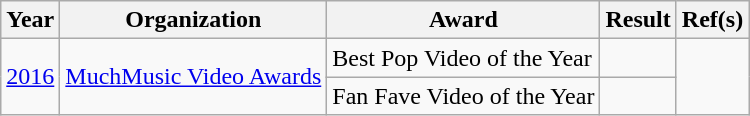<table class="wikitable plainrowheaders">
<tr align=center>
<th scope="col">Year</th>
<th scope="col">Organization</th>
<th scope="col">Award</th>
<th scope="col">Result</th>
<th scope="col">Ref(s)</th>
</tr>
<tr>
<td rowspan="2"><a href='#'>2016</a></td>
<td rowspan="2"><a href='#'>MuchMusic Video Awards</a></td>
<td>Best Pop Video of the Year</td>
<td></td>
<td style="text-align:center;" rowspan="2"></td>
</tr>
<tr>
<td>Fan Fave Video of the Year</td>
<td></td>
</tr>
</table>
